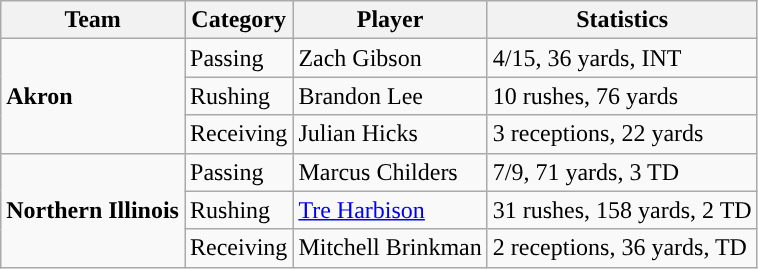<table class="wikitable" style="float: left;">
<tr>
<th>Team</th>
<th>Category</th>
<th>Player</th>
<th>Statistics</th>
</tr>
<tr>
<td rowspan=3><strong>Akron</strong></td>
<td>Passing</td>
<td>Zach Gibson</td>
<td>4/15, 36 yards, INT</td>
</tr>
<tr>
<td>Rushing</td>
<td>Brandon Lee</td>
<td>10 rushes, 76 yards</td>
</tr>
<tr>
<td>Receiving</td>
<td>Julian Hicks</td>
<td>3 receptions, 22 yards</td>
</tr>
<tr>
<td rowspan=3><strong>Northern Illinois</strong></td>
<td>Passing</td>
<td>Marcus Childers</td>
<td>7/9, 71 yards, 3 TD</td>
</tr>
<tr>
<td>Rushing</td>
<td><a href='#'>Tre Harbison</a></td>
<td>31 rushes, 158 yards, 2 TD</td>
</tr>
<tr>
<td>Receiving</td>
<td>Mitchell Brinkman</td>
<td>2 receptions, 36 yards, TD</td>
</tr>
</table>
